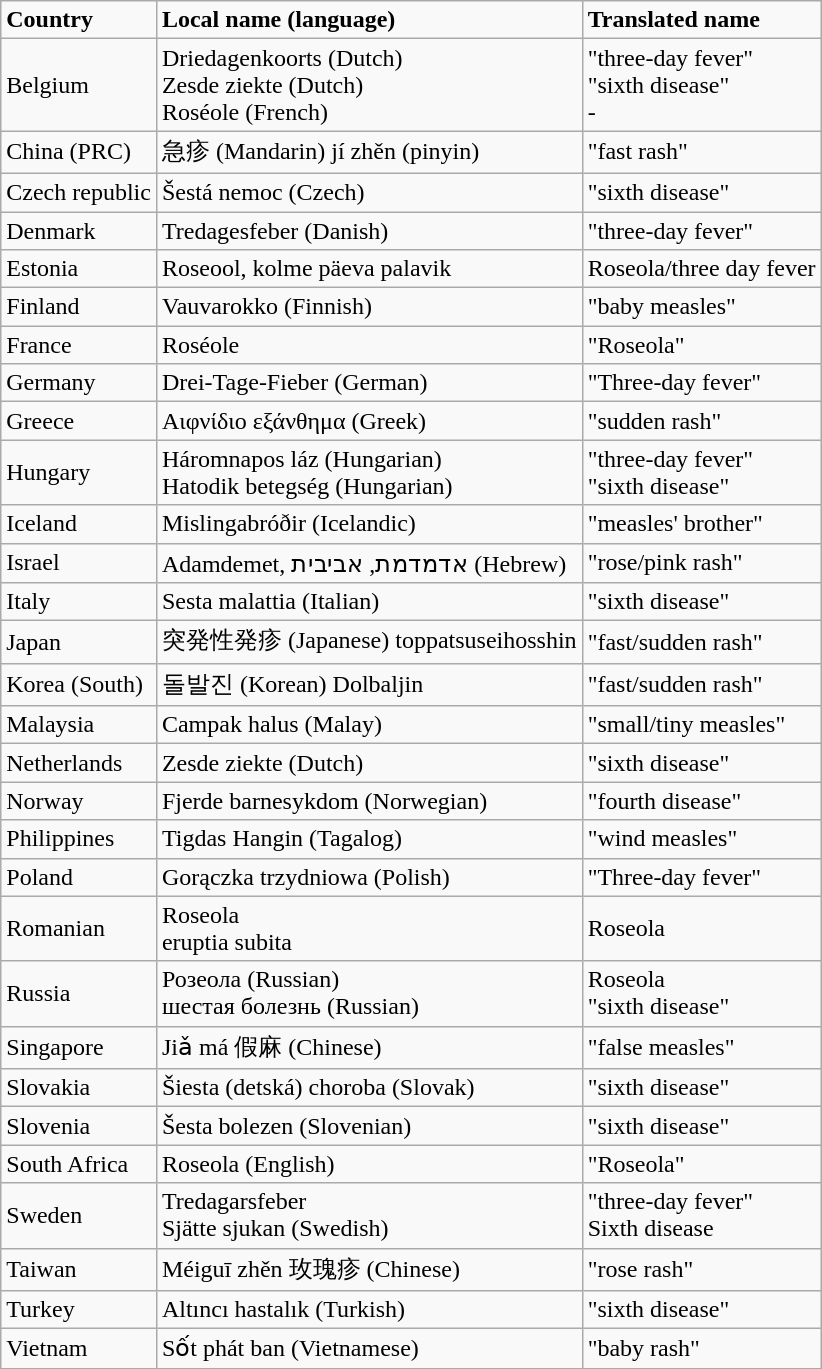<table class="wikitable">
<tr>
<td><strong>Country</strong></td>
<td><strong>Local name (language)</strong></td>
<td><strong>Translated name</strong></td>
</tr>
<tr>
<td>Belgium</td>
<td>Driedagenkoorts (Dutch)<br>Zesde ziekte (Dutch)<br>Roséole (French)</td>
<td>"three-day fever"<br>"sixth disease"<br>-</td>
</tr>
<tr>
<td>China (PRC)</td>
<td>急疹 (Mandarin) jí zhěn (pinyin)</td>
<td>"fast rash"</td>
</tr>
<tr>
<td>Czech republic</td>
<td>Šestá nemoc (Czech)</td>
<td>"sixth disease"</td>
</tr>
<tr>
<td>Denmark</td>
<td>Tredagesfeber (Danish)</td>
<td>"three-day fever"</td>
</tr>
<tr>
<td>Estonia</td>
<td>Roseool, kolme päeva palavik</td>
<td>Roseola/three day fever</td>
</tr>
<tr>
<td>Finland</td>
<td>Vauvarokko (Finnish)</td>
<td>"baby measles"</td>
</tr>
<tr>
<td>France</td>
<td>Roséole</td>
<td>"Roseola"</td>
</tr>
<tr>
<td>Germany</td>
<td>Drei-Tage-Fieber (German)</td>
<td>"Three-day fever"</td>
</tr>
<tr>
<td>Greece</td>
<td>Αιφνίδιο εξάνθημα (Greek)</td>
<td>"sudden rash"</td>
</tr>
<tr>
<td>Hungary</td>
<td>Háromnapos láz (Hungarian)<br>Hatodik betegség (Hungarian)</td>
<td>"three-day fever"<br>"sixth disease"</td>
</tr>
<tr>
<td>Iceland</td>
<td>Mislingabróðir (Icelandic)</td>
<td>"measles' brother"</td>
</tr>
<tr>
<td>Israel</td>
<td>Adamdemet, אדמדמת, אביבית (Hebrew)</td>
<td>"rose/pink rash"</td>
</tr>
<tr>
<td>Italy</td>
<td>Sesta malattia (Italian)</td>
<td>"sixth disease"</td>
</tr>
<tr>
<td>Japan</td>
<td>突発性発疹 (Japanese) toppatsuseihosshin</td>
<td>"fast/sudden rash"</td>
</tr>
<tr>
<td>Korea (South)</td>
<td>돌발진 (Korean) Dolbaljin</td>
<td>"fast/sudden rash"</td>
</tr>
<tr>
<td>Malaysia</td>
<td>Campak halus (Malay)</td>
<td>"small/tiny measles"</td>
</tr>
<tr>
<td>Netherlands</td>
<td>Zesde ziekte (Dutch)</td>
<td>"sixth disease"</td>
</tr>
<tr>
<td>Norway</td>
<td>Fjerde barnesykdom (Norwegian)</td>
<td>"fourth disease"</td>
</tr>
<tr>
<td>Philippines</td>
<td>Tigdas Hangin (Tagalog)</td>
<td>"wind measles"</td>
</tr>
<tr>
<td>Poland</td>
<td>Gorączka trzydniowa (Polish)</td>
<td>"Three-day fever"</td>
</tr>
<tr>
<td>Romanian</td>
<td>Roseola<br>eruptia subita</td>
<td>Roseola</td>
</tr>
<tr>
<td>Russia</td>
<td>Розеола (Russian)<br>шестая болезнь (Russian)</td>
<td>Roseola<br>"sixth disease"</td>
</tr>
<tr>
<td>Singapore</td>
<td>Jiǎ má 假麻 (Chinese)</td>
<td>"false measles"</td>
</tr>
<tr>
<td>Slovakia</td>
<td>Šiesta (detská) choroba (Slovak)</td>
<td>"sixth disease"</td>
</tr>
<tr>
<td>Slovenia</td>
<td>Šesta bolezen (Slovenian)</td>
<td>"sixth disease"</td>
</tr>
<tr>
<td>South Africa</td>
<td>Roseola (English)</td>
<td>"Roseola"</td>
</tr>
<tr>
<td>Sweden</td>
<td>Tredagarsfeber<br>Sjätte sjukan (Swedish)</td>
<td>"three-day fever"<br>Sixth disease</td>
</tr>
<tr>
<td>Taiwan</td>
<td>Méiguī zhěn 玫瑰疹 (Chinese)</td>
<td>"rose rash"</td>
</tr>
<tr>
<td>Turkey</td>
<td>Altıncı hastalık (Turkish)</td>
<td>"sixth disease"</td>
</tr>
<tr>
<td>Vietnam</td>
<td>Sốt phát ban (Vietnamese)</td>
<td>"baby rash"</td>
</tr>
</table>
